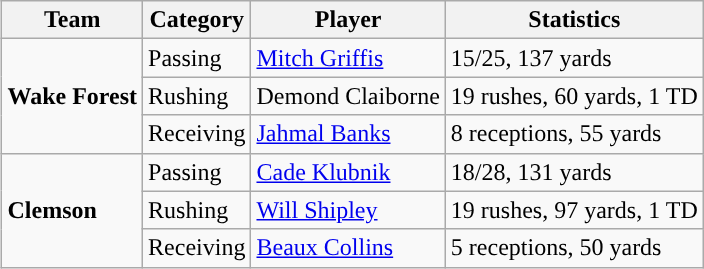<table class="wikitable" style="float: right;">
<tr>
<th>Team</th>
<th>Category</th>
<th>Player</th>
<th>Statistics</th>
</tr>
<tr>
<td rowspan=3><strong>Wake Forest</strong></td>
<td>Passing</td>
<td><a href='#'>Mitch Griffis</a></td>
<td>15/25, 137 yards</td>
</tr>
<tr>
<td>Rushing</td>
<td>Demond Claiborne</td>
<td>19 rushes, 60 yards, 1 TD</td>
</tr>
<tr>
<td>Receiving</td>
<td><a href='#'>Jahmal Banks</a></td>
<td>8 receptions, 55 yards</td>
</tr>
<tr>
<td rowspan=3><strong>Clemson</strong></td>
<td>Passing</td>
<td><a href='#'>Cade Klubnik</a></td>
<td>18/28, 131 yards</td>
</tr>
<tr>
<td>Rushing</td>
<td><a href='#'>Will Shipley</a></td>
<td>19 rushes, 97 yards, 1 TD</td>
</tr>
<tr>
<td>Receiving</td>
<td><a href='#'>Beaux Collins</a></td>
<td>5 receptions, 50 yards</td>
</tr>
</table>
